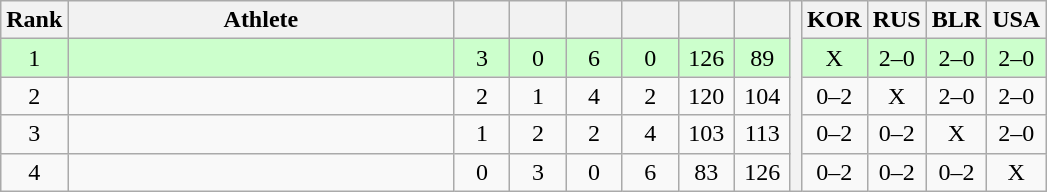<table class="wikitable" style="text-align:center">
<tr>
<th>Rank</th>
<th width=250>Athlete</th>
<th width=30></th>
<th width=30></th>
<th width=30></th>
<th width=30></th>
<th width=30></th>
<th width=30></th>
<th rowspan=5></th>
<th width=30>KOR</th>
<th width=30>RUS</th>
<th width=30>BLR</th>
<th width=30>USA</th>
</tr>
<tr style="background-color:#ccffcc;">
<td>1</td>
<td align=left></td>
<td>3</td>
<td>0</td>
<td>6</td>
<td>0</td>
<td>126</td>
<td>89</td>
<td>X</td>
<td>2–0</td>
<td>2–0</td>
<td>2–0</td>
</tr>
<tr>
<td>2</td>
<td align=left></td>
<td>2</td>
<td>1</td>
<td>4</td>
<td>2</td>
<td>120</td>
<td>104</td>
<td>0–2</td>
<td>X</td>
<td>2–0</td>
<td>2–0</td>
</tr>
<tr>
<td>3</td>
<td align=left></td>
<td>1</td>
<td>2</td>
<td>2</td>
<td>4</td>
<td>103</td>
<td>113</td>
<td>0–2</td>
<td>0–2</td>
<td>X</td>
<td>2–0</td>
</tr>
<tr>
<td>4</td>
<td align=left></td>
<td>0</td>
<td>3</td>
<td>0</td>
<td>6</td>
<td>83</td>
<td>126</td>
<td>0–2</td>
<td>0–2</td>
<td>0–2</td>
<td>X</td>
</tr>
</table>
